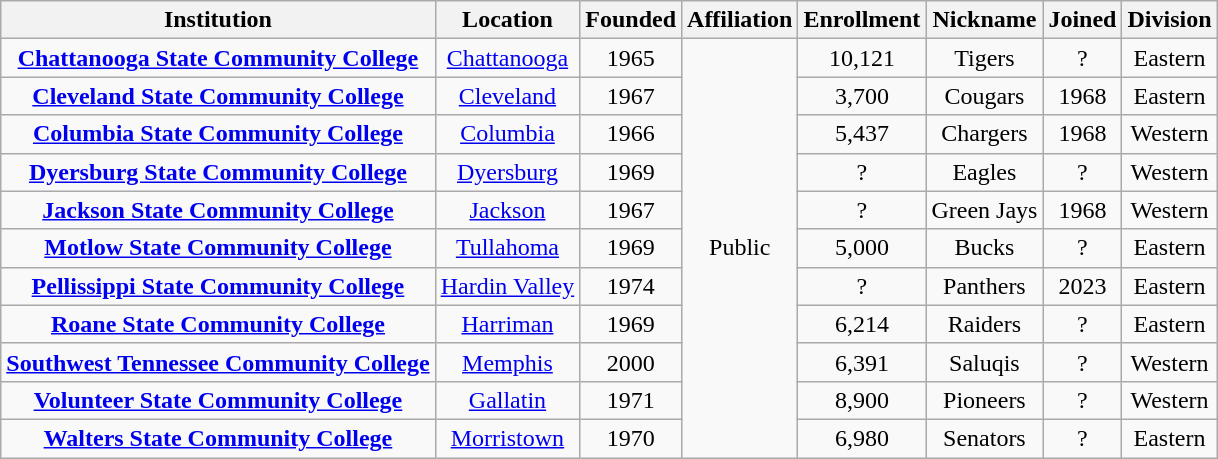<table class="wikitable sortable" style="text-align:center;">
<tr>
<th>Institution</th>
<th>Location</th>
<th>Founded</th>
<th>Affiliation</th>
<th>Enrollment</th>
<th>Nickname</th>
<th>Joined</th>
<th>Division</th>
</tr>
<tr>
<td><strong><a href='#'>Chattanooga State Community College</a></strong></td>
<td><a href='#'>Chattanooga</a></td>
<td>1965</td>
<td rowspan="11">Public</td>
<td>10,121</td>
<td>Tigers</td>
<td>?</td>
<td>Eastern</td>
</tr>
<tr>
<td><strong><a href='#'>Cleveland State Community College</a></strong></td>
<td><a href='#'>Cleveland</a></td>
<td>1967</td>
<td>3,700</td>
<td>Cougars</td>
<td>1968</td>
<td>Eastern</td>
</tr>
<tr>
<td><strong><a href='#'>Columbia State Community College</a></strong></td>
<td><a href='#'>Columbia</a></td>
<td>1966</td>
<td>5,437</td>
<td>Chargers</td>
<td>1968</td>
<td>Western</td>
</tr>
<tr>
<td><strong><a href='#'>Dyersburg State Community College</a></strong></td>
<td><a href='#'>Dyersburg</a></td>
<td>1969</td>
<td>?</td>
<td>Eagles</td>
<td>?</td>
<td>Western</td>
</tr>
<tr>
<td><strong><a href='#'>Jackson State Community College</a></strong></td>
<td><a href='#'>Jackson</a></td>
<td>1967</td>
<td>?</td>
<td>Green Jays</td>
<td>1968</td>
<td>Western</td>
</tr>
<tr>
<td><strong><a href='#'>Motlow State Community College</a></strong></td>
<td><a href='#'>Tullahoma</a></td>
<td>1969</td>
<td>5,000</td>
<td>Bucks</td>
<td>?</td>
<td>Eastern</td>
</tr>
<tr>
<td><strong><a href='#'>Pellissippi State Community College</a></strong></td>
<td><a href='#'>Hardin Valley</a></td>
<td>1974</td>
<td>?</td>
<td>Panthers</td>
<td>2023</td>
<td>Eastern</td>
</tr>
<tr>
<td><strong><a href='#'>Roane State Community College</a></strong></td>
<td><a href='#'>Harriman</a></td>
<td>1969</td>
<td>6,214</td>
<td>Raiders</td>
<td>?</td>
<td>Eastern</td>
</tr>
<tr>
<td><strong><a href='#'>Southwest Tennessee Community College</a></strong></td>
<td><a href='#'>Memphis</a></td>
<td>2000</td>
<td>6,391</td>
<td>Saluqis</td>
<td>?</td>
<td>Western</td>
</tr>
<tr>
<td><strong><a href='#'>Volunteer State Community College</a></strong></td>
<td><a href='#'>Gallatin</a></td>
<td>1971</td>
<td>8,900</td>
<td>Pioneers</td>
<td>?</td>
<td>Western</td>
</tr>
<tr>
<td><strong><a href='#'>Walters State Community College</a></strong></td>
<td><a href='#'>Morristown</a></td>
<td>1970</td>
<td>6,980</td>
<td>Senators</td>
<td>?</td>
<td>Eastern</td>
</tr>
</table>
